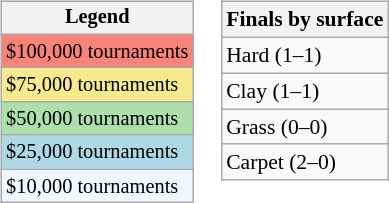<table>
<tr valign=top>
<td><br><table class=wikitable style="font-size:85%">
<tr>
<th>Legend</th>
</tr>
<tr style="background:#f88379;">
<td>$100,000 tournaments</td>
</tr>
<tr style="background:#f7e98e;">
<td>$75,000 tournaments</td>
</tr>
<tr style="background:#addfad;">
<td>$50,000 tournaments</td>
</tr>
<tr style="background:lightblue;">
<td>$25,000 tournaments</td>
</tr>
<tr style="background:#f0f8ff;">
<td>$10,000 tournaments</td>
</tr>
</table>
</td>
<td><br><table class=wikitable style="font-size:90%">
<tr>
<th>Finals by surface</th>
</tr>
<tr>
<td>Hard (1–1)</td>
</tr>
<tr>
<td>Clay (1–1)</td>
</tr>
<tr>
<td>Grass (0–0)</td>
</tr>
<tr>
<td>Carpet (2–0)</td>
</tr>
</table>
</td>
</tr>
</table>
